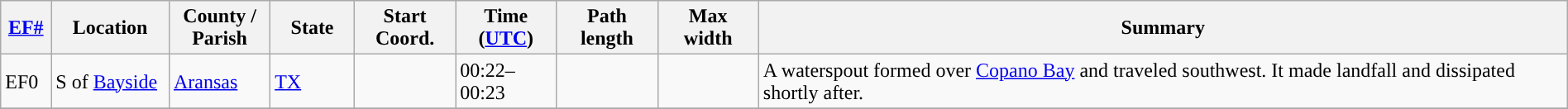<table class="wikitable sortable" style="width:100%;">
<tr>
<th scope="col"  style="width:3%; text-align:center;"><a href='#'>EF#</a></th>
<th scope="col"  style="width:7%; text-align:center;" class="unsortable">Location</th>
<th scope="col"  style="width:6%; text-align:center;" class="unsortable">County / Parish</th>
<th scope="col"  style="width:5%; text-align:center;">State</th>
<th scope="col"  style="width:6%; text-align:center;">Start Coord.</th>
<th scope="col"  style="width:6%; text-align:center;">Time (<a href='#'>UTC</a>)</th>
<th scope="col"  style="width:6%; text-align:center;">Path length</th>
<th scope="col"  style="width:6%; text-align:center;">Max width</th>
<th scope="col" class="unsortable" style="width:48%; text-align:center;">Summary</th>
</tr>
<tr>
<td>EF0</td>
<td>S of <a href='#'>Bayside</a></td>
<td><a href='#'>Aransas</a></td>
<td><a href='#'>TX</a></td>
<td></td>
<td>00:22–00:23</td>
<td></td>
<td></td>
<td>A waterspout formed over <a href='#'>Copano Bay</a> and traveled southwest. It made landfall and dissipated shortly after.</td>
</tr>
<tr>
</tr>
</table>
